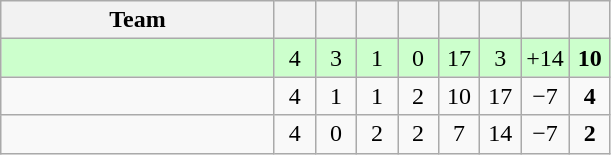<table class="wikitable" style="text-align:center">
<tr>
<th width="175">Team</th>
<th width="20"></th>
<th width="20"></th>
<th width="20"></th>
<th width="20"></th>
<th width="20"></th>
<th width="20"></th>
<th width="20"></th>
<th width="20"></th>
</tr>
<tr bgcolor=ccffcc>
<td align=left></td>
<td>4</td>
<td>3</td>
<td>1</td>
<td>0</td>
<td>17</td>
<td>3</td>
<td>+14</td>
<td><strong>10</strong></td>
</tr>
<tr>
<td align=left></td>
<td>4</td>
<td>1</td>
<td>1</td>
<td>2</td>
<td>10</td>
<td>17</td>
<td>−7</td>
<td><strong>4</strong></td>
</tr>
<tr>
<td align=left></td>
<td>4</td>
<td>0</td>
<td>2</td>
<td>2</td>
<td>7</td>
<td>14</td>
<td>−7</td>
<td><strong>2</strong></td>
</tr>
</table>
